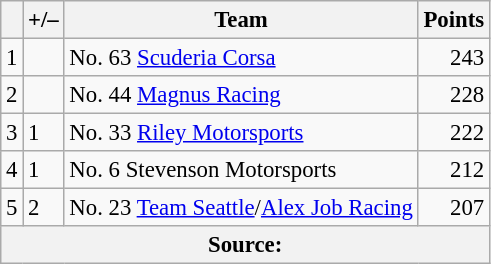<table class="wikitable" style="font-size: 95%;">
<tr>
<th scope="col"></th>
<th scope="col">+/–</th>
<th scope="col">Team</th>
<th scope="col">Points</th>
</tr>
<tr>
<td align=center>1</td>
<td align="left"></td>
<td> No. 63 <a href='#'>Scuderia Corsa</a></td>
<td align=right>243</td>
</tr>
<tr>
<td align=center>2</td>
<td align="left"></td>
<td> No. 44 <a href='#'>Magnus Racing</a></td>
<td align=right>228</td>
</tr>
<tr>
<td align=center>3</td>
<td align="left"> 1</td>
<td> No. 33 <a href='#'>Riley Motorsports</a></td>
<td align=right>222</td>
</tr>
<tr>
<td align=center>4</td>
<td align="left"> 1</td>
<td> No. 6 Stevenson Motorsports</td>
<td align=right>212</td>
</tr>
<tr>
<td align=center>5</td>
<td align="left"> 2</td>
<td> No. 23 <a href='#'>Team Seattle</a>/<a href='#'>Alex Job Racing</a></td>
<td align=right>207</td>
</tr>
<tr>
<th colspan=5>Source:</th>
</tr>
</table>
